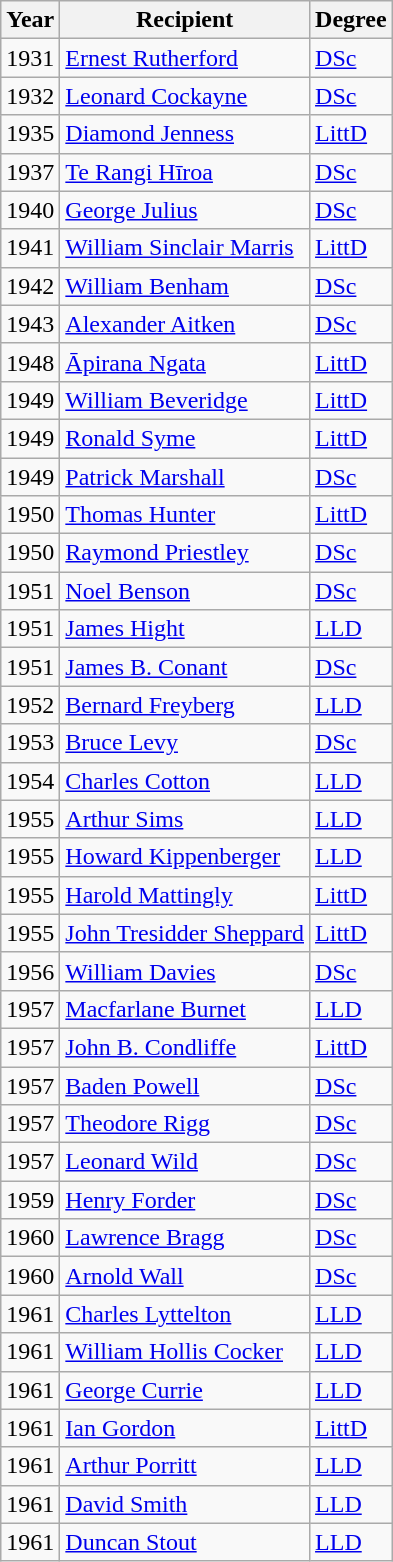<table class="wikitable">
<tr>
<th>Year</th>
<th>Recipient</th>
<th>Degree</th>
</tr>
<tr>
<td>1931</td>
<td><a href='#'>Ernest Rutherford</a></td>
<td><a href='#'>DSc</a></td>
</tr>
<tr>
<td>1932</td>
<td><a href='#'>Leonard Cockayne</a></td>
<td><a href='#'>DSc</a></td>
</tr>
<tr>
<td>1935</td>
<td><a href='#'>Diamond Jenness</a></td>
<td><a href='#'>LittD</a></td>
</tr>
<tr>
<td>1937</td>
<td><a href='#'>Te Rangi Hīroa</a></td>
<td><a href='#'>DSc</a></td>
</tr>
<tr>
<td>1940</td>
<td><a href='#'>George Julius</a></td>
<td><a href='#'>DSc</a></td>
</tr>
<tr>
<td>1941</td>
<td><a href='#'>William Sinclair Marris</a></td>
<td><a href='#'>LittD</a></td>
</tr>
<tr>
<td>1942</td>
<td><a href='#'>William Benham</a></td>
<td><a href='#'>DSc</a></td>
</tr>
<tr>
<td>1943</td>
<td><a href='#'>Alexander Aitken</a></td>
<td><a href='#'>DSc</a></td>
</tr>
<tr>
<td>1948</td>
<td><a href='#'>Āpirana Ngata</a></td>
<td><a href='#'>LittD</a></td>
</tr>
<tr>
<td>1949</td>
<td><a href='#'>William Beveridge</a></td>
<td><a href='#'>LittD</a></td>
</tr>
<tr>
<td>1949</td>
<td><a href='#'>Ronald Syme</a></td>
<td><a href='#'>LittD</a></td>
</tr>
<tr>
<td>1949</td>
<td><a href='#'>Patrick Marshall</a></td>
<td><a href='#'>DSc</a></td>
</tr>
<tr>
<td>1950</td>
<td><a href='#'>Thomas Hunter</a></td>
<td><a href='#'>LittD</a></td>
</tr>
<tr>
<td>1950</td>
<td><a href='#'>Raymond Priestley</a></td>
<td><a href='#'>DSc</a></td>
</tr>
<tr>
<td>1951</td>
<td><a href='#'>Noel Benson</a></td>
<td><a href='#'>DSc</a></td>
</tr>
<tr>
<td>1951</td>
<td><a href='#'>James Hight</a></td>
<td><a href='#'>LLD</a></td>
</tr>
<tr>
<td>1951</td>
<td><a href='#'>James B. Conant</a></td>
<td><a href='#'>DSc</a></td>
</tr>
<tr>
<td>1952</td>
<td><a href='#'>Bernard Freyberg</a></td>
<td><a href='#'>LLD</a></td>
</tr>
<tr>
<td>1953</td>
<td><a href='#'>Bruce Levy</a></td>
<td><a href='#'>DSc</a></td>
</tr>
<tr>
<td>1954</td>
<td><a href='#'>Charles Cotton</a></td>
<td><a href='#'>LLD</a></td>
</tr>
<tr>
<td>1955</td>
<td><a href='#'>Arthur Sims</a></td>
<td><a href='#'>LLD</a></td>
</tr>
<tr>
<td>1955</td>
<td><a href='#'>Howard Kippenberger</a></td>
<td><a href='#'>LLD</a></td>
</tr>
<tr>
<td>1955</td>
<td><a href='#'>Harold Mattingly</a></td>
<td><a href='#'>LittD</a></td>
</tr>
<tr>
<td>1955</td>
<td><a href='#'>John Tresidder Sheppard</a></td>
<td><a href='#'>LittD</a></td>
</tr>
<tr>
<td>1956</td>
<td><a href='#'>William Davies</a></td>
<td><a href='#'>DSc</a></td>
</tr>
<tr>
<td>1957</td>
<td><a href='#'>Macfarlane Burnet</a></td>
<td><a href='#'>LLD</a></td>
</tr>
<tr>
<td>1957</td>
<td><a href='#'>John B. Condliffe</a></td>
<td><a href='#'>LittD</a></td>
</tr>
<tr>
<td>1957</td>
<td><a href='#'>Baden Powell</a></td>
<td><a href='#'>DSc</a></td>
</tr>
<tr>
<td>1957</td>
<td><a href='#'>Theodore Rigg</a></td>
<td><a href='#'>DSc</a></td>
</tr>
<tr>
<td>1957</td>
<td><a href='#'>Leonard Wild</a></td>
<td><a href='#'>DSc</a></td>
</tr>
<tr>
<td>1959</td>
<td><a href='#'>Henry Forder</a></td>
<td><a href='#'>DSc</a></td>
</tr>
<tr>
<td>1960</td>
<td><a href='#'>Lawrence Bragg</a></td>
<td><a href='#'>DSc</a></td>
</tr>
<tr>
<td>1960</td>
<td><a href='#'>Arnold Wall</a></td>
<td><a href='#'>DSc</a></td>
</tr>
<tr>
<td>1961</td>
<td><a href='#'>Charles Lyttelton</a></td>
<td><a href='#'>LLD</a></td>
</tr>
<tr>
<td>1961</td>
<td><a href='#'>William Hollis Cocker</a></td>
<td><a href='#'>LLD</a></td>
</tr>
<tr>
<td>1961</td>
<td><a href='#'>George Currie</a></td>
<td><a href='#'>LLD</a></td>
</tr>
<tr>
<td>1961</td>
<td><a href='#'>Ian Gordon</a></td>
<td><a href='#'>LittD</a></td>
</tr>
<tr>
<td>1961</td>
<td><a href='#'>Arthur Porritt</a></td>
<td><a href='#'>LLD</a></td>
</tr>
<tr>
<td>1961</td>
<td><a href='#'>David Smith</a></td>
<td><a href='#'>LLD</a></td>
</tr>
<tr>
<td>1961</td>
<td><a href='#'>Duncan Stout</a></td>
<td><a href='#'>LLD</a></td>
</tr>
</table>
